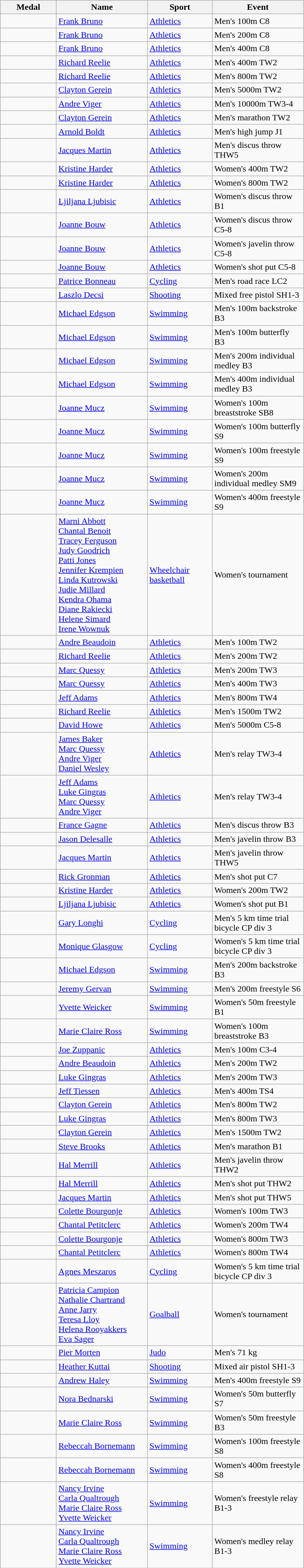<table class="wikitable">
<tr>
<th style="width:6em">Medal</th>
<th style="width:10em">Name</th>
<th style="width:7em">Sport</th>
<th style="width:10em">Event</th>
</tr>
<tr>
<td></td>
<td><a href='#'>Frank Bruno</a></td>
<td><a href='#'>Athletics</a></td>
<td>Men's 100m C8</td>
</tr>
<tr>
<td></td>
<td><a href='#'>Frank Bruno</a></td>
<td><a href='#'>Athletics</a></td>
<td>Men's 200m C8</td>
</tr>
<tr>
<td></td>
<td><a href='#'>Frank Bruno</a></td>
<td><a href='#'>Athletics</a></td>
<td>Men's 400m C8</td>
</tr>
<tr>
<td></td>
<td><a href='#'>Richard Reelie</a></td>
<td><a href='#'>Athletics</a></td>
<td>Men's 400m TW2</td>
</tr>
<tr>
<td></td>
<td><a href='#'>Richard Reelie</a></td>
<td><a href='#'>Athletics</a></td>
<td>Men's 800m TW2</td>
</tr>
<tr>
<td></td>
<td><a href='#'>Clayton Gerein</a></td>
<td><a href='#'>Athletics</a></td>
<td>Men's 5000m TW2</td>
</tr>
<tr>
<td></td>
<td><a href='#'>Andre Viger</a></td>
<td><a href='#'>Athletics</a></td>
<td>Men's 10000m TW3-4</td>
</tr>
<tr>
<td></td>
<td><a href='#'>Clayton Gerein</a></td>
<td><a href='#'>Athletics</a></td>
<td>Men's marathon TW2</td>
</tr>
<tr>
<td></td>
<td><a href='#'>Arnold Boldt</a></td>
<td><a href='#'>Athletics</a></td>
<td>Men's high jump J1</td>
</tr>
<tr>
<td></td>
<td><a href='#'>Jacques Martin</a></td>
<td><a href='#'>Athletics</a></td>
<td>Men's discus throw THW5</td>
</tr>
<tr>
<td></td>
<td><a href='#'>Kristine Harder</a></td>
<td><a href='#'>Athletics</a></td>
<td>Women's 400m TW2</td>
</tr>
<tr>
<td></td>
<td><a href='#'>Kristine Harder</a></td>
<td><a href='#'>Athletics</a></td>
<td>Women's 800m TW2</td>
</tr>
<tr>
<td></td>
<td><a href='#'>Ljiljana Ljubisic</a></td>
<td><a href='#'>Athletics</a></td>
<td>Women's discus throw B1</td>
</tr>
<tr>
<td></td>
<td><a href='#'>Joanne Bouw</a></td>
<td><a href='#'>Athletics</a></td>
<td>Women's discus throw C5-8</td>
</tr>
<tr>
<td></td>
<td><a href='#'>Joanne Bouw</a></td>
<td><a href='#'>Athletics</a></td>
<td>Women's javelin throw C5-8</td>
</tr>
<tr>
<td></td>
<td><a href='#'>Joanne Bouw</a></td>
<td><a href='#'>Athletics</a></td>
<td>Women's shot put C5-8</td>
</tr>
<tr>
<td></td>
<td><a href='#'>Patrice Bonneau</a></td>
<td><a href='#'>Cycling</a></td>
<td>Men's road race LC2</td>
</tr>
<tr>
<td></td>
<td><a href='#'>Laszlo Decsi</a></td>
<td><a href='#'>Shooting</a></td>
<td>Mixed free pistol SH1-3</td>
</tr>
<tr>
<td></td>
<td><a href='#'>Michael Edgson</a></td>
<td><a href='#'>Swimming</a></td>
<td>Men's 100m backstroke B3</td>
</tr>
<tr>
<td></td>
<td><a href='#'>Michael Edgson</a></td>
<td><a href='#'>Swimming</a></td>
<td>Men's 100m butterfly B3</td>
</tr>
<tr>
<td></td>
<td><a href='#'>Michael Edgson</a></td>
<td><a href='#'>Swimming</a></td>
<td>Men's 200m individual medley B3</td>
</tr>
<tr>
<td></td>
<td><a href='#'>Michael Edgson</a></td>
<td><a href='#'>Swimming</a></td>
<td>Men's 400m individual medley B3</td>
</tr>
<tr>
<td></td>
<td><a href='#'>Joanne Mucz</a></td>
<td><a href='#'>Swimming</a></td>
<td>Women's 100m breaststroke SB8</td>
</tr>
<tr>
<td></td>
<td><a href='#'>Joanne Mucz</a></td>
<td><a href='#'>Swimming</a></td>
<td>Women's 100m butterfly S9</td>
</tr>
<tr>
<td></td>
<td><a href='#'>Joanne Mucz</a></td>
<td><a href='#'>Swimming</a></td>
<td>Women's 100m freestyle S9</td>
</tr>
<tr>
<td></td>
<td><a href='#'>Joanne Mucz</a></td>
<td><a href='#'>Swimming</a></td>
<td>Women's 200m individual medley SM9</td>
</tr>
<tr>
<td></td>
<td><a href='#'>Joanne Mucz</a></td>
<td><a href='#'>Swimming</a></td>
<td>Women's 400m freestyle S9</td>
</tr>
<tr>
<td></td>
<td><a href='#'>Marni Abbott</a><br> <a href='#'>Chantal Benoit</a><br> <a href='#'>Tracey Ferguson</a><br> <a href='#'>Judy Goodrich</a><br> <a href='#'>Patti Jones</a><br> <a href='#'>Jennifer Krempien</a><br> <a href='#'>Linda Kutrowski</a><br> <a href='#'>Judie Millard</a><br> <a href='#'>Kendra Ohama</a><br> <a href='#'>Diane Rakiecki</a><br> <a href='#'>Helene Simard</a><br> <a href='#'>Irene Wownuk</a></td>
<td><a href='#'>Wheelchair basketball</a></td>
<td>Women's tournament</td>
</tr>
<tr>
<td></td>
<td><a href='#'>Andre Beaudoin</a></td>
<td><a href='#'>Athletics</a></td>
<td>Men's 100m TW2</td>
</tr>
<tr>
<td></td>
<td><a href='#'>Richard Reelie</a></td>
<td><a href='#'>Athletics</a></td>
<td>Men's 200m TW2</td>
</tr>
<tr>
<td></td>
<td><a href='#'>Marc Quessy</a></td>
<td><a href='#'>Athletics</a></td>
<td>Men's 200m TW3</td>
</tr>
<tr>
<td></td>
<td><a href='#'>Marc Quessy</a></td>
<td><a href='#'>Athletics</a></td>
<td>Men's 400m TW3</td>
</tr>
<tr>
<td></td>
<td><a href='#'>Jeff Adams</a></td>
<td><a href='#'>Athletics</a></td>
<td>Men's 800m TW4</td>
</tr>
<tr>
<td></td>
<td><a href='#'>Richard Reelie</a></td>
<td><a href='#'>Athletics</a></td>
<td>Men's 1500m TW2</td>
</tr>
<tr>
<td></td>
<td><a href='#'>David Howe</a></td>
<td><a href='#'>Athletics</a></td>
<td>Men's 5000m C5-8</td>
</tr>
<tr>
<td></td>
<td><a href='#'>James Baker</a><br> <a href='#'>Marc Quessy</a><br> <a href='#'>Andre Viger</a><br> <a href='#'>Daniel Wesley</a></td>
<td><a href='#'>Athletics</a></td>
<td>Men's  relay TW3-4</td>
</tr>
<tr>
<td></td>
<td><a href='#'>Jeff Adams</a><br> <a href='#'>Luke Gingras</a><br> <a href='#'>Marc Quessy</a><br> <a href='#'>Andre Viger</a></td>
<td><a href='#'>Athletics</a></td>
<td>Men's  relay TW3-4</td>
</tr>
<tr>
<td></td>
<td><a href='#'>France Gagne</a></td>
<td><a href='#'>Athletics</a></td>
<td>Men's discus throw B3</td>
</tr>
<tr>
<td></td>
<td><a href='#'>Jason Delesalle</a></td>
<td><a href='#'>Athletics</a></td>
<td>Men's javelin throw B3</td>
</tr>
<tr>
<td></td>
<td><a href='#'>Jacques Martin</a></td>
<td><a href='#'>Athletics</a></td>
<td>Men's javelin throw THW5</td>
</tr>
<tr>
<td></td>
<td><a href='#'>Rick Gronman</a></td>
<td><a href='#'>Athletics</a></td>
<td>Men's shot put C7</td>
</tr>
<tr>
<td></td>
<td><a href='#'>Kristine Harder</a></td>
<td><a href='#'>Athletics</a></td>
<td>Women's 200m TW2</td>
</tr>
<tr>
<td></td>
<td><a href='#'>Ljiljana Ljubisic</a></td>
<td><a href='#'>Athletics</a></td>
<td>Women's shot put B1</td>
</tr>
<tr>
<td></td>
<td><a href='#'>Gary Longhi</a></td>
<td><a href='#'>Cycling</a></td>
<td>Men's 5 km time trial bicycle CP div 3</td>
</tr>
<tr>
<td></td>
<td><a href='#'>Monique Glasgow</a></td>
<td><a href='#'>Cycling</a></td>
<td>Women's 5 km time trial bicycle CP div 3</td>
</tr>
<tr>
<td></td>
<td><a href='#'>Michael Edgson</a></td>
<td><a href='#'>Swimming</a></td>
<td>Men's 200m backstroke B3</td>
</tr>
<tr>
<td></td>
<td><a href='#'>Jeremy Gervan</a></td>
<td><a href='#'>Swimming</a></td>
<td>Men's 200m freestyle S6</td>
</tr>
<tr>
<td></td>
<td><a href='#'>Yvette Weicker</a></td>
<td><a href='#'>Swimming</a></td>
<td>Women's 50m freestyle B1</td>
</tr>
<tr>
<td></td>
<td><a href='#'>Marie Claire Ross</a></td>
<td><a href='#'>Swimming</a></td>
<td>Women's 100m breaststroke B3</td>
</tr>
<tr>
<td></td>
<td><a href='#'>Joe Zuppanic</a></td>
<td><a href='#'>Athletics</a></td>
<td>Men's 100m C3-4</td>
</tr>
<tr>
<td></td>
<td><a href='#'>Andre Beaudoin</a></td>
<td><a href='#'>Athletics</a></td>
<td>Men's 200m TW2</td>
</tr>
<tr>
<td></td>
<td><a href='#'>Luke Gingras</a></td>
<td><a href='#'>Athletics</a></td>
<td>Men's 200m TW3</td>
</tr>
<tr>
<td></td>
<td><a href='#'>Jeff Tiessen</a></td>
<td><a href='#'>Athletics</a></td>
<td>Men's 400m TS4</td>
</tr>
<tr>
<td></td>
<td><a href='#'>Clayton Gerein</a></td>
<td><a href='#'>Athletics</a></td>
<td>Men's 800m TW2</td>
</tr>
<tr>
<td></td>
<td><a href='#'>Luke Gingras</a></td>
<td><a href='#'>Athletics</a></td>
<td>Men's 800m TW3</td>
</tr>
<tr>
<td></td>
<td><a href='#'>Clayton Gerein</a></td>
<td><a href='#'>Athletics</a></td>
<td>Men's 1500m TW2</td>
</tr>
<tr>
<td></td>
<td><a href='#'>Steve Brooks</a></td>
<td><a href='#'>Athletics</a></td>
<td>Men's marathon B1</td>
</tr>
<tr>
<td></td>
<td><a href='#'>Hal Merrill</a></td>
<td><a href='#'>Athletics</a></td>
<td>Men's javelin throw THW2</td>
</tr>
<tr>
<td></td>
<td><a href='#'>Hal Merrill</a></td>
<td><a href='#'>Athletics</a></td>
<td>Men's shot put THW2</td>
</tr>
<tr>
<td></td>
<td><a href='#'>Jacques Martin</a></td>
<td><a href='#'>Athletics</a></td>
<td>Men's shot put THW5</td>
</tr>
<tr>
<td></td>
<td><a href='#'>Colette Bourgonje</a></td>
<td><a href='#'>Athletics</a></td>
<td>Women's 100m TW3</td>
</tr>
<tr>
<td></td>
<td><a href='#'>Chantal Petitclerc</a></td>
<td><a href='#'>Athletics</a></td>
<td>Women's 200m TW4</td>
</tr>
<tr>
<td></td>
<td><a href='#'>Colette Bourgonje</a></td>
<td><a href='#'>Athletics</a></td>
<td>Women's 800m TW3</td>
</tr>
<tr>
<td></td>
<td><a href='#'>Chantal Petitclerc</a></td>
<td><a href='#'>Athletics</a></td>
<td>Women's 800m TW4</td>
</tr>
<tr>
<td></td>
<td><a href='#'>Agnes Meszaros</a></td>
<td><a href='#'>Cycling</a></td>
<td>Women's 5 km time trial bicycle CP div 3</td>
</tr>
<tr>
<td></td>
<td><a href='#'>Patricia Campion</a><br> <a href='#'>Nathalie Chartrand</a><br> <a href='#'>Anne Jarry</a><br> <a href='#'>Teresa Lloy</a><br> <a href='#'>Helena Rooyakkers</a><br> <a href='#'>Eva Sager</a></td>
<td><a href='#'>Goalball</a></td>
<td>Women's tournament</td>
</tr>
<tr>
<td></td>
<td><a href='#'>Pier Morten</a></td>
<td><a href='#'>Judo</a></td>
<td>Men's 71 kg</td>
</tr>
<tr>
<td></td>
<td><a href='#'>Heather Kuttai</a></td>
<td><a href='#'>Shooting</a></td>
<td>Mixed air pistol SH1-3</td>
</tr>
<tr>
<td></td>
<td><a href='#'>Andrew Haley</a></td>
<td><a href='#'>Swimming</a></td>
<td>Men's 400m freestyle S9</td>
</tr>
<tr>
<td></td>
<td><a href='#'>Nora Bednarski</a></td>
<td><a href='#'>Swimming</a></td>
<td>Women's 50m butterfly S7</td>
</tr>
<tr>
<td></td>
<td><a href='#'>Marie Claire Ross</a></td>
<td><a href='#'>Swimming</a></td>
<td>Women's 50m freestyle B3</td>
</tr>
<tr>
<td></td>
<td><a href='#'>Rebeccah Bornemann</a></td>
<td><a href='#'>Swimming</a></td>
<td>Women's 100m freestyle S8</td>
</tr>
<tr>
<td></td>
<td><a href='#'>Rebeccah Bornemann</a></td>
<td><a href='#'>Swimming</a></td>
<td>Women's 400m freestyle S8</td>
</tr>
<tr>
<td></td>
<td><a href='#'>Nancy Irvine</a><br> <a href='#'>Carla Qualtrough</a><br> <a href='#'>Marie Claire Ross</a><br> <a href='#'>Yvette Weicker</a></td>
<td><a href='#'>Swimming</a></td>
<td>Women's  freestyle relay B1-3</td>
</tr>
<tr>
<td></td>
<td><a href='#'>Nancy Irvine</a><br> <a href='#'>Carla Qualtrough</a><br> <a href='#'>Marie Claire Ross</a><br> <a href='#'>Yvette Weicker</a></td>
<td><a href='#'>Swimming</a></td>
<td>Women's  medley relay B1-3</td>
</tr>
</table>
